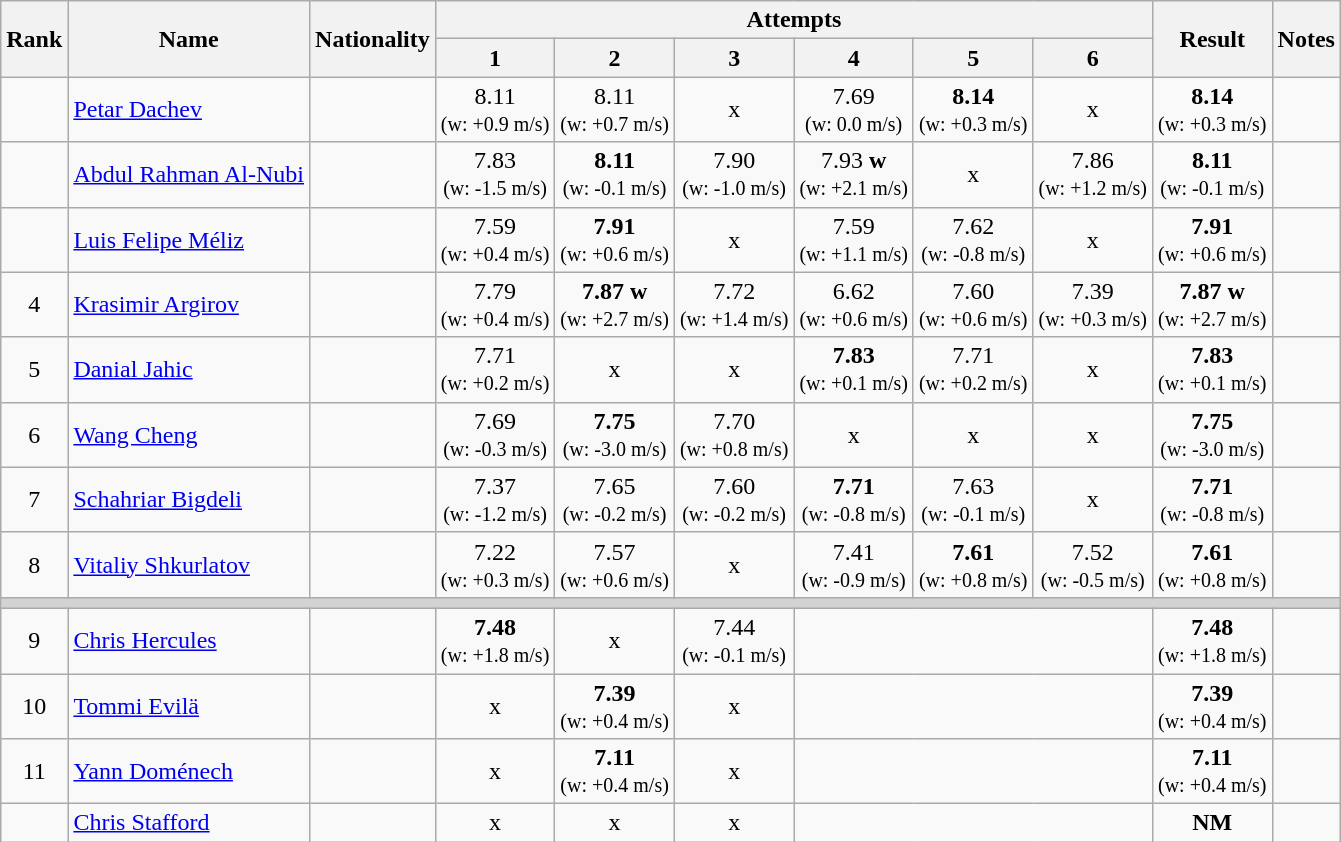<table class="wikitable sortable" style="text-align:center">
<tr>
<th rowspan=2>Rank</th>
<th rowspan=2>Name</th>
<th rowspan=2>Nationality</th>
<th colspan=6>Attempts</th>
<th rowspan=2>Result</th>
<th rowspan=2>Notes</th>
</tr>
<tr>
<th>1</th>
<th>2</th>
<th>3</th>
<th>4</th>
<th>5</th>
<th>6</th>
</tr>
<tr>
<td></td>
<td align=left><a href='#'>Petar Dachev</a></td>
<td align=left></td>
<td>8.11<br><small>(w: +0.9 m/s)</small></td>
<td>8.11<br><small>(w: +0.7 m/s)</small></td>
<td>x</td>
<td>7.69<br><small>(w: 0.0 m/s)</small></td>
<td><strong>8.14</strong><br><small>(w: +0.3 m/s)</small></td>
<td>x</td>
<td><strong>8.14</strong> <br><small>(w: +0.3 m/s)</small></td>
<td></td>
</tr>
<tr>
<td></td>
<td align=left><a href='#'>Abdul Rahman Al-Nubi</a></td>
<td align=left></td>
<td>7.83<br><small>(w: -1.5 m/s)</small></td>
<td><strong>8.11</strong><br><small>(w: -0.1 m/s)</small></td>
<td>7.90<br><small>(w: -1.0 m/s)</small></td>
<td>7.93 <strong>w</strong> <br><small>(w: +2.1 m/s)</small></td>
<td>x</td>
<td>7.86<br><small>(w: +1.2 m/s)</small></td>
<td><strong>8.11</strong> <br><small>(w: -0.1 m/s)</small></td>
<td></td>
</tr>
<tr>
<td></td>
<td align=left><a href='#'>Luis Felipe Méliz</a></td>
<td align=left></td>
<td>7.59<br><small>(w: +0.4 m/s)</small></td>
<td><strong>7.91</strong><br><small>(w: +0.6 m/s)</small></td>
<td>x</td>
<td>7.59<br><small>(w: +1.1 m/s)</small></td>
<td>7.62<br><small>(w: -0.8 m/s)</small></td>
<td>x</td>
<td><strong>7.91</strong> <br><small>(w: +0.6 m/s)</small></td>
<td></td>
</tr>
<tr>
<td>4</td>
<td align=left><a href='#'>Krasimir Argirov</a></td>
<td align=left></td>
<td>7.79<br><small>(w: +0.4 m/s)</small></td>
<td><strong>7.87</strong> <strong>w</strong> <br><small>(w: +2.7 m/s)</small></td>
<td>7.72<br><small>(w: +1.4 m/s)</small></td>
<td>6.62<br><small>(w: +0.6 m/s)</small></td>
<td>7.60<br><small>(w: +0.6 m/s)</small></td>
<td>7.39<br><small>(w: +0.3 m/s)</small></td>
<td><strong>7.87</strong>  <strong>w</strong> <br><small>(w: +2.7 m/s)</small></td>
<td></td>
</tr>
<tr>
<td>5</td>
<td align=left><a href='#'>Danial Jahic</a></td>
<td align=left></td>
<td>7.71<br><small>(w: +0.2 m/s)</small></td>
<td>x</td>
<td>x</td>
<td><strong>7.83</strong><br><small>(w: +0.1 m/s)</small></td>
<td>7.71<br><small>(w: +0.2 m/s)</small></td>
<td>x</td>
<td><strong>7.83</strong> <br><small>(w: +0.1 m/s)</small></td>
<td></td>
</tr>
<tr>
<td>6</td>
<td align=left><a href='#'>Wang Cheng</a></td>
<td align=left></td>
<td>7.69<br><small>(w: -0.3 m/s)</small></td>
<td><strong>7.75</strong><br><small>(w: -3.0 m/s)</small></td>
<td>7.70<br><small>(w: +0.8 m/s)</small></td>
<td>x</td>
<td>x</td>
<td>x</td>
<td><strong>7.75</strong> <br><small>(w: -3.0 m/s)</small></td>
<td></td>
</tr>
<tr>
<td>7</td>
<td align=left><a href='#'>Schahriar Bigdeli</a></td>
<td align=left></td>
<td>7.37<br><small>(w: -1.2 m/s)</small></td>
<td>7.65<br><small>(w: -0.2 m/s)</small></td>
<td>7.60<br><small>(w: -0.2 m/s)</small></td>
<td><strong>7.71</strong><br><small>(w: -0.8 m/s)</small></td>
<td>7.63<br><small>(w: -0.1 m/s)</small></td>
<td>x</td>
<td><strong>7.71</strong> <br><small>(w: -0.8 m/s)</small></td>
<td></td>
</tr>
<tr>
<td>8</td>
<td align=left><a href='#'>Vitaliy Shkurlatov</a></td>
<td align=left></td>
<td>7.22<br><small>(w: +0.3 m/s)</small></td>
<td>7.57<br><small>(w: +0.6 m/s)</small></td>
<td>x</td>
<td>7.41<br><small>(w: -0.9 m/s)</small></td>
<td><strong>7.61</strong><br><small>(w: +0.8 m/s)</small></td>
<td>7.52<br><small>(w: -0.5 m/s)</small></td>
<td><strong>7.61</strong> <br><small>(w: +0.8 m/s)</small></td>
<td></td>
</tr>
<tr>
<td colspan=11 bgcolor=lightgray></td>
</tr>
<tr>
<td>9</td>
<td align=left><a href='#'>Chris Hercules</a></td>
<td align=left></td>
<td><strong>7.48</strong><br><small>(w: +1.8 m/s)</small></td>
<td>x</td>
<td>7.44<br><small>(w: -0.1 m/s)</small></td>
<td colspan=3></td>
<td><strong>7.48</strong> <br><small>(w: +1.8 m/s)</small></td>
<td></td>
</tr>
<tr>
<td>10</td>
<td align=left><a href='#'>Tommi Evilä</a></td>
<td align=left></td>
<td>x</td>
<td><strong>7.39</strong><br><small>(w: +0.4 m/s)</small></td>
<td>x</td>
<td colspan=3></td>
<td><strong>7.39</strong> <br><small>(w: +0.4 m/s)</small></td>
<td></td>
</tr>
<tr>
<td>11</td>
<td align=left><a href='#'>Yann Doménech</a></td>
<td align=left></td>
<td>x</td>
<td><strong>7.11</strong><br><small>(w: +0.4 m/s)</small></td>
<td>x</td>
<td colspan=3></td>
<td><strong>7.11</strong> <br><small>(w: +0.4 m/s)</small></td>
<td></td>
</tr>
<tr>
<td></td>
<td align=left><a href='#'>Chris Stafford</a></td>
<td align=left></td>
<td>x</td>
<td>x</td>
<td>x</td>
<td colspan=3></td>
<td><strong>NM</strong></td>
<td></td>
</tr>
</table>
